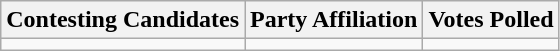<table class="wikitable sortable">
<tr>
<th>Contesting Candidates</th>
<th>Party Affiliation</th>
<th>Votes Polled</th>
</tr>
<tr>
<td></td>
<td></td>
<td></td>
</tr>
</table>
